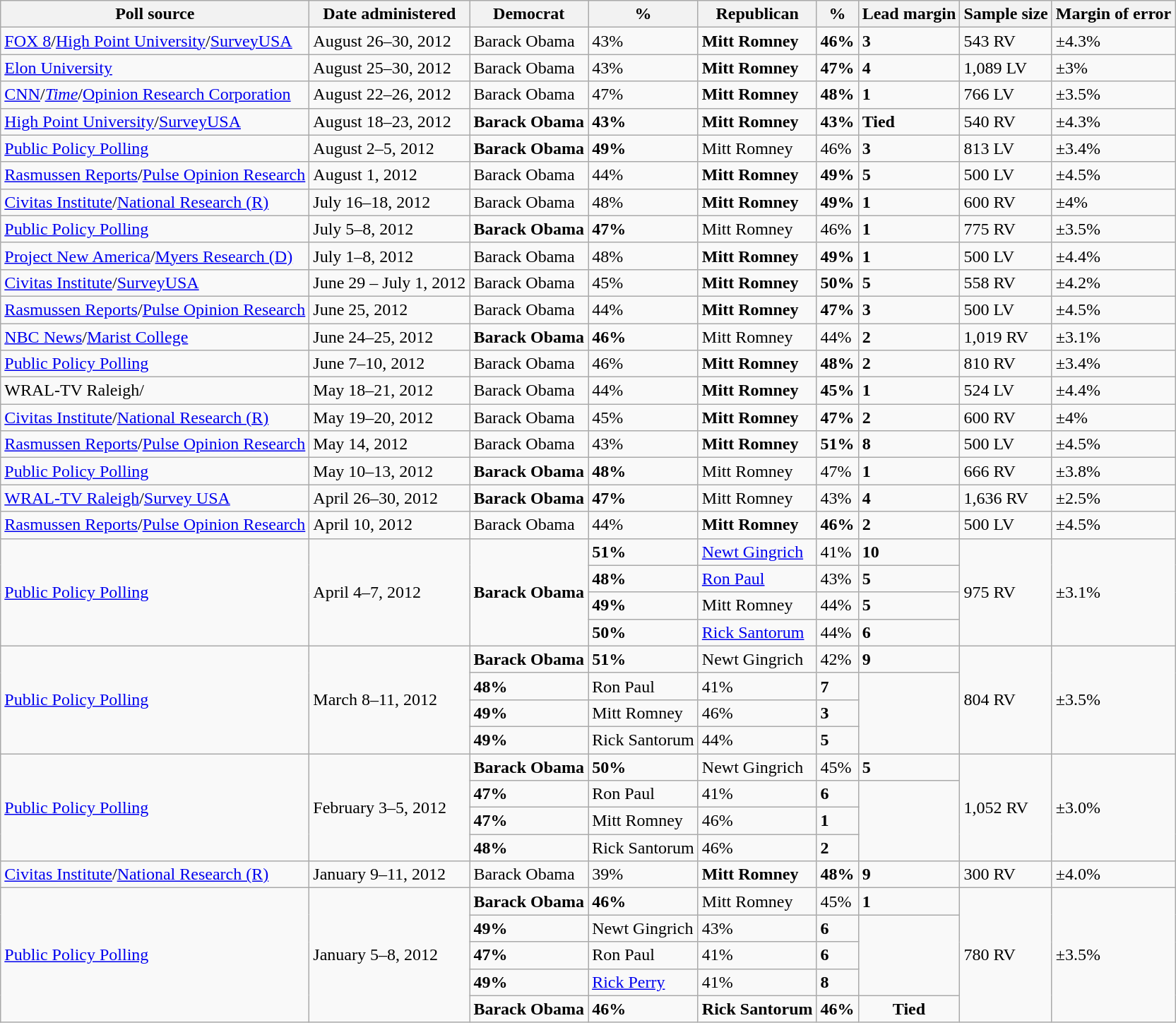<table class="wikitable">
<tr valign=bottom>
<th>Poll source</th>
<th>Date administered</th>
<th>Democrat</th>
<th>%</th>
<th>Republican</th>
<th>%</th>
<th>Lead margin</th>
<th>Sample size</th>
<th>Margin of error</th>
</tr>
<tr>
<td><a href='#'>FOX 8</a>/<a href='#'>High Point University</a>/<a href='#'>SurveyUSA</a></td>
<td>August 26–30, 2012</td>
<td>Barack Obama</td>
<td>43%</td>
<td><strong>Mitt Romney</strong></td>
<td><strong>46%</strong></td>
<td><strong>3</strong></td>
<td>543 RV</td>
<td>±4.3%</td>
</tr>
<tr>
<td><a href='#'>Elon University</a></td>
<td>August 25–30, 2012</td>
<td>Barack Obama</td>
<td>43%</td>
<td><strong>Mitt Romney</strong></td>
<td><strong>47%</strong></td>
<td><strong>4</strong></td>
<td>1,089 LV</td>
<td>±3%</td>
</tr>
<tr>
<td><a href='#'>CNN</a>/<a href='#'><em>Time</em></a>/<a href='#'>Opinion Research Corporation</a></td>
<td>August 22–26, 2012</td>
<td>Barack Obama</td>
<td>47%</td>
<td><strong>Mitt Romney</strong></td>
<td><strong>48%</strong></td>
<td><strong>1</strong></td>
<td>766 LV</td>
<td>±3.5%</td>
</tr>
<tr>
<td><a href='#'>High Point University</a>/<a href='#'>SurveyUSA</a></td>
<td>August 18–23, 2012</td>
<td><strong>Barack Obama</strong></td>
<td><strong>43%</strong></td>
<td><strong>Mitt Romney</strong></td>
<td><strong>43%</strong></td>
<td><strong>Tied</strong></td>
<td>540 RV</td>
<td>±4.3%</td>
</tr>
<tr>
<td><a href='#'>Public Policy Polling</a></td>
<td>August 2–5, 2012</td>
<td><strong>Barack Obama</strong></td>
<td><strong>49%</strong></td>
<td>Mitt Romney</td>
<td>46%</td>
<td><strong>3</strong></td>
<td>813 LV</td>
<td>±3.4%</td>
</tr>
<tr>
<td><a href='#'>Rasmussen Reports</a>/<a href='#'>Pulse Opinion Research</a></td>
<td>August 1, 2012</td>
<td>Barack Obama</td>
<td>44%</td>
<td><strong>Mitt Romney</strong></td>
<td><strong>49%</strong></td>
<td><strong>5</strong></td>
<td>500 LV</td>
<td>±4.5%</td>
</tr>
<tr>
<td><a href='#'>Civitas Institute</a>/<a href='#'>National Research (R)</a></td>
<td>July 16–18, 2012</td>
<td>Barack Obama</td>
<td>48%</td>
<td><strong>Mitt Romney</strong></td>
<td><strong>49%</strong></td>
<td><strong>1</strong></td>
<td>600 RV</td>
<td>±4%</td>
</tr>
<tr>
<td><a href='#'>Public Policy Polling</a></td>
<td>July 5–8, 2012</td>
<td><strong>Barack Obama</strong></td>
<td><strong>47%</strong></td>
<td>Mitt Romney</td>
<td>46%</td>
<td><strong>1</strong></td>
<td>775 RV</td>
<td>±3.5%</td>
</tr>
<tr>
<td><a href='#'>Project New America</a>/<a href='#'>Myers Research (D)</a></td>
<td>July 1–8, 2012</td>
<td>Barack Obama</td>
<td>48%</td>
<td><strong>Mitt Romney</strong></td>
<td><strong>49%</strong></td>
<td><strong>1</strong></td>
<td>500 LV</td>
<td>±4.4%</td>
</tr>
<tr>
<td><a href='#'>Civitas Institute</a>/<a href='#'>SurveyUSA</a></td>
<td>June 29 – July 1, 2012</td>
<td>Barack Obama</td>
<td>45%</td>
<td><strong>Mitt Romney</strong></td>
<td><strong>50%</strong></td>
<td><strong>5</strong></td>
<td>558 RV</td>
<td>±4.2%</td>
</tr>
<tr>
<td><a href='#'>Rasmussen Reports</a>/<a href='#'>Pulse Opinion Research</a></td>
<td>June 25, 2012</td>
<td>Barack Obama</td>
<td>44%</td>
<td><strong>Mitt Romney</strong></td>
<td><strong>47%</strong></td>
<td><strong>3</strong></td>
<td>500 LV</td>
<td>±4.5%</td>
</tr>
<tr>
<td><a href='#'>NBC News</a>/<a href='#'>Marist College</a></td>
<td>June 24–25, 2012</td>
<td><strong>Barack Obama</strong></td>
<td><strong>46%</strong></td>
<td>Mitt Romney</td>
<td>44%</td>
<td><strong>2</strong></td>
<td>1,019 RV</td>
<td>±3.1%</td>
</tr>
<tr>
<td><a href='#'>Public Policy Polling</a></td>
<td>June 7–10, 2012</td>
<td>Barack Obama</td>
<td>46%</td>
<td><strong>Mitt Romney</strong></td>
<td><strong>48%</strong></td>
<td><strong>2</strong></td>
<td>810 RV</td>
<td>±3.4%</td>
</tr>
<tr>
<td>WRAL-TV Raleigh/</td>
<td>May 18–21, 2012</td>
<td>Barack Obama</td>
<td>44%</td>
<td><strong>Mitt Romney</strong></td>
<td><strong>45%</strong></td>
<td><strong>1</strong></td>
<td>524 LV</td>
<td>±4.4%</td>
</tr>
<tr>
<td><a href='#'>Civitas Institute</a>/<a href='#'>National Research (R)</a></td>
<td>May 19–20, 2012</td>
<td>Barack Obama</td>
<td>45%</td>
<td><strong>Mitt Romney</strong></td>
<td><strong>47%</strong></td>
<td><strong>2</strong></td>
<td>600 RV</td>
<td>±4%</td>
</tr>
<tr>
<td><a href='#'>Rasmussen Reports</a>/<a href='#'>Pulse Opinion Research</a></td>
<td>May 14, 2012</td>
<td>Barack Obama</td>
<td>43%</td>
<td><strong>Mitt Romney</strong></td>
<td><strong>51%</strong></td>
<td><strong>8</strong></td>
<td>500 LV</td>
<td>±4.5%</td>
</tr>
<tr>
<td><a href='#'>Public Policy Polling</a></td>
<td>May 10–13, 2012</td>
<td><strong>Barack Obama</strong></td>
<td><strong>48%</strong></td>
<td>Mitt Romney</td>
<td>47%</td>
<td><strong>1</strong></td>
<td>666 RV</td>
<td>±3.8%</td>
</tr>
<tr>
<td><a href='#'>WRAL-TV Raleigh</a>/<a href='#'>Survey USA</a></td>
<td>April 26–30, 2012</td>
<td><strong>Barack Obama</strong></td>
<td><strong>47%</strong></td>
<td>Mitt Romney</td>
<td>43%</td>
<td><strong>4</strong></td>
<td>1,636 RV</td>
<td>±2.5%</td>
</tr>
<tr>
<td><a href='#'>Rasmussen Reports</a>/<a href='#'>Pulse Opinion Research</a></td>
<td>April 10, 2012</td>
<td>Barack Obama</td>
<td>44%</td>
<td><strong>Mitt Romney</strong></td>
<td><strong>46%</strong></td>
<td><strong>2</strong></td>
<td>500 LV</td>
<td>±4.5%</td>
</tr>
<tr>
<td rowspan="4"><a href='#'>Public Policy Polling</a></td>
<td rowspan="4">April 4–7, 2012</td>
<td rowspan="4" ><strong>Barack Obama</strong></td>
<td><strong>51%</strong></td>
<td><a href='#'>Newt Gingrich</a></td>
<td>41%</td>
<td><strong>10</strong></td>
<td rowspan="4">975 RV</td>
<td rowspan="4">±3.1%</td>
</tr>
<tr>
<td><strong>48%</strong></td>
<td><a href='#'>Ron Paul</a></td>
<td>43%</td>
<td><strong>5</strong></td>
</tr>
<tr>
<td><strong>49%</strong></td>
<td>Mitt Romney</td>
<td>44%</td>
<td><strong>5</strong></td>
</tr>
<tr>
<td><strong>50%</strong></td>
<td><a href='#'>Rick Santorum</a></td>
<td>44%</td>
<td><strong>6</strong></td>
</tr>
<tr>
<td rowspan=4><a href='#'>Public Policy Polling</a></td>
<td rowspan=4>March 8–11, 2012</td>
<td><strong>Barack Obama</strong></td>
<td><strong>51%</strong></td>
<td>Newt Gingrich</td>
<td>42%</td>
<td><strong>9</strong></td>
<td rowspan=4>804 RV</td>
<td rowspan=4>±3.5%</td>
</tr>
<tr>
<td><strong>48%</strong></td>
<td>Ron Paul</td>
<td>41%</td>
<td><strong>7</strong></td>
</tr>
<tr>
<td><strong>49%</strong></td>
<td>Mitt Romney</td>
<td>46%</td>
<td><strong>3</strong></td>
</tr>
<tr>
<td><strong>49%</strong></td>
<td>Rick Santorum</td>
<td>44%</td>
<td><strong>5</strong></td>
</tr>
<tr>
<td rowspan=4><a href='#'>Public Policy Polling</a></td>
<td rowspan=4>February 3–5, 2012</td>
<td><strong>Barack Obama</strong></td>
<td><strong>50%</strong></td>
<td>Newt Gingrich</td>
<td>45%</td>
<td><strong>5</strong></td>
<td rowspan=4>1,052 RV</td>
<td rowspan=4>±3.0%</td>
</tr>
<tr>
<td><strong>47%</strong></td>
<td>Ron Paul</td>
<td>41%</td>
<td><strong>6</strong></td>
</tr>
<tr>
<td><strong>47%</strong></td>
<td>Mitt Romney</td>
<td>46%</td>
<td><strong>1</strong></td>
</tr>
<tr>
<td><strong>48%</strong></td>
<td>Rick Santorum</td>
<td>46%</td>
<td><strong>2</strong></td>
</tr>
<tr>
<td><a href='#'>Civitas Institute</a>/<a href='#'>National Research (R)</a></td>
<td>January 9–11, 2012</td>
<td>Barack Obama</td>
<td>39%</td>
<td><strong>Mitt Romney</strong></td>
<td><strong>48%</strong></td>
<td><strong>9</strong></td>
<td>300 RV</td>
<td>±4.0%</td>
</tr>
<tr>
<td rowspan=5><a href='#'>Public Policy Polling</a></td>
<td rowspan=5>January 5–8, 2012</td>
<td><strong>Barack Obama</strong></td>
<td><strong>46%</strong></td>
<td>Mitt Romney</td>
<td>45%</td>
<td><strong>1</strong></td>
<td rowspan=5>780 RV</td>
<td rowspan=5>±3.5%</td>
</tr>
<tr>
<td><strong>49%</strong></td>
<td>Newt Gingrich</td>
<td>43%</td>
<td><strong>6</strong></td>
</tr>
<tr>
<td><strong>47%</strong></td>
<td>Ron Paul</td>
<td>41%</td>
<td><strong>6</strong></td>
</tr>
<tr>
<td><strong>49%</strong></td>
<td><a href='#'>Rick Perry</a></td>
<td>41%</td>
<td><strong>8</strong></td>
</tr>
<tr>
<td><strong>Barack Obama</strong></td>
<td><strong>46%</strong></td>
<td><strong>Rick Santorum</strong></td>
<td><strong>46%</strong></td>
<td align=center><strong>Tied</strong></td>
</tr>
</table>
